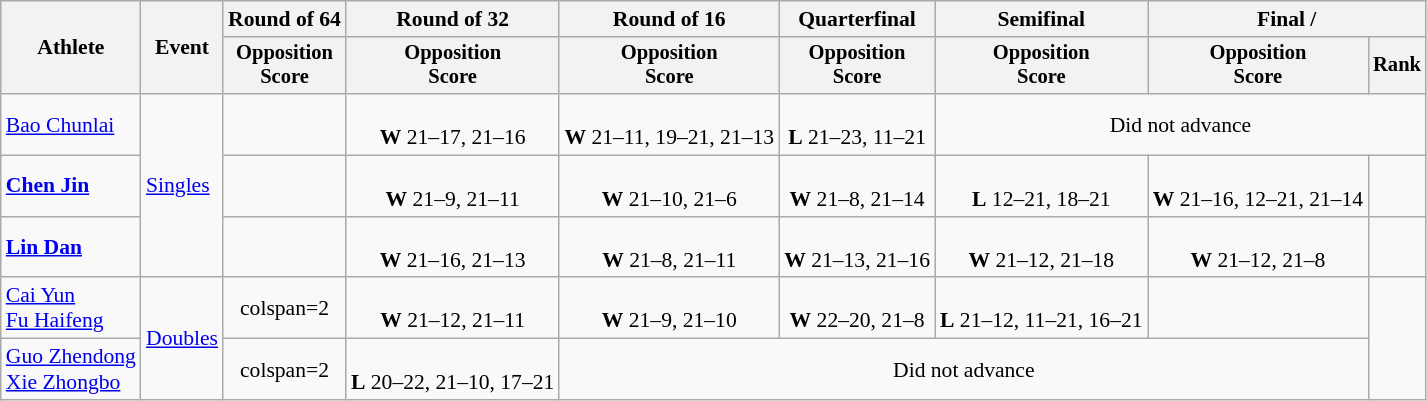<table class=wikitable style="font-size:90%">
<tr>
<th rowspan="2">Athlete</th>
<th rowspan="2">Event</th>
<th>Round of 64</th>
<th>Round of 32</th>
<th>Round of 16</th>
<th>Quarterfinal</th>
<th>Semifinal</th>
<th colspan=2>Final / </th>
</tr>
<tr style="font-size:95%">
<th>Opposition<br>Score</th>
<th>Opposition<br>Score</th>
<th>Opposition<br>Score</th>
<th>Opposition<br>Score</th>
<th>Opposition<br>Score</th>
<th>Opposition<br>Score</th>
<th>Rank</th>
</tr>
<tr align=center>
<td align=left><a href='#'>Bao Chunlai</a></td>
<td align=left rowspan=3><a href='#'>Singles</a></td>
<td></td>
<td><br><strong>W</strong> 21–17, 21–16</td>
<td><br><strong>W</strong> 21–11, 19–21, 21–13</td>
<td><br><strong>L</strong> 21–23, 11–21</td>
<td colspan=3>Did not advance</td>
</tr>
<tr align=center>
<td align=left><strong><a href='#'>Chen Jin</a></strong></td>
<td></td>
<td><br><strong>W</strong> 21–9, 21–11</td>
<td><br><strong>W</strong> 21–10, 21–6</td>
<td><br><strong>W</strong> 21–8, 21–14</td>
<td><br><strong>L</strong> 12–21, 18–21</td>
<td><br><strong>W</strong> 21–16, 12–21, 21–14</td>
<td></td>
</tr>
<tr align=center>
<td align=left><strong><a href='#'>Lin Dan</a></strong></td>
<td></td>
<td><br><strong>W</strong> 21–16, 21–13</td>
<td><br><strong>W</strong> 21–8, 21–11</td>
<td><br><strong>W</strong> 21–13, 21–16</td>
<td><br><strong>W</strong> 21–12, 21–18</td>
<td><br><strong>W</strong> 21–12, 21–8</td>
<td></td>
</tr>
<tr align=center>
<td align=left><a href='#'>Cai Yun</a><br><a href='#'>Fu Haifeng</a></td>
<td align=left rowspan=2><a href='#'>Doubles</a></td>
<td>colspan=2 </td>
<td><br><strong>W</strong> 21–12, 21–11</td>
<td><br><strong>W</strong> 21–9, 21–10</td>
<td><br><strong>W</strong> 22–20, 21–8</td>
<td><br><strong>L</strong> 21–12, 11–21, 16–21</td>
<td></td>
</tr>
<tr align=center>
<td align=left><a href='#'>Guo Zhendong</a><br><a href='#'>Xie Zhongbo</a></td>
<td>colspan=2 </td>
<td><br><strong>L</strong> 20–22, 21–10, 17–21</td>
<td colspan=4>Did not advance</td>
</tr>
</table>
